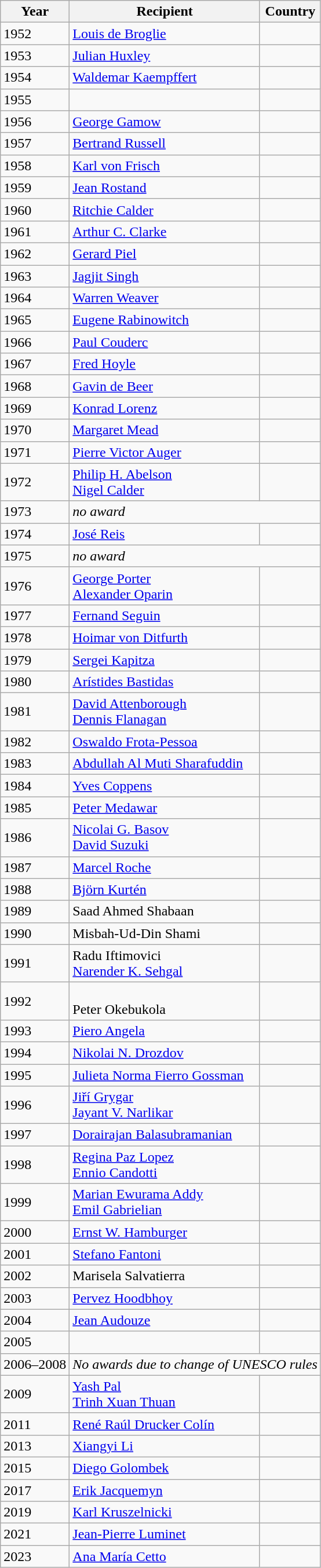<table class="wikitable">
<tr>
<th>Year</th>
<th>Recipient</th>
<th>Country</th>
</tr>
<tr>
<td>1952</td>
<td><a href='#'>Louis de Broglie</a></td>
<td></td>
</tr>
<tr>
<td>1953</td>
<td><a href='#'>Julian Huxley</a></td>
<td></td>
</tr>
<tr>
<td>1954</td>
<td><a href='#'>Waldemar Kaempffert</a></td>
<td></td>
</tr>
<tr>
<td>1955</td>
<td></td>
<td></td>
</tr>
<tr>
<td>1956</td>
<td><a href='#'>George Gamow</a></td>
<td></td>
</tr>
<tr>
<td>1957</td>
<td><a href='#'>Bertrand Russell</a></td>
<td></td>
</tr>
<tr>
<td>1958</td>
<td><a href='#'>Karl von Frisch</a></td>
<td></td>
</tr>
<tr>
<td>1959</td>
<td><a href='#'>Jean Rostand</a></td>
<td></td>
</tr>
<tr>
<td>1960</td>
<td><a href='#'>Ritchie Calder</a></td>
<td></td>
</tr>
<tr>
<td>1961</td>
<td><a href='#'>Arthur C. Clarke</a></td>
<td></td>
</tr>
<tr>
<td>1962</td>
<td><a href='#'>Gerard Piel</a></td>
<td></td>
</tr>
<tr>
<td>1963</td>
<td><a href='#'>Jagjit Singh</a></td>
<td></td>
</tr>
<tr>
<td>1964</td>
<td><a href='#'>Warren Weaver</a></td>
<td></td>
</tr>
<tr>
<td>1965</td>
<td><a href='#'>Eugene Rabinowitch</a></td>
<td></td>
</tr>
<tr>
<td>1966</td>
<td><a href='#'>Paul Couderc</a></td>
<td></td>
</tr>
<tr>
<td>1967</td>
<td><a href='#'>Fred Hoyle</a></td>
<td></td>
</tr>
<tr>
<td>1968</td>
<td><a href='#'>Gavin de Beer</a></td>
<td></td>
</tr>
<tr>
<td>1969</td>
<td><a href='#'>Konrad Lorenz</a></td>
<td></td>
</tr>
<tr>
<td>1970</td>
<td><a href='#'>Margaret Mead</a></td>
<td></td>
</tr>
<tr>
<td>1971</td>
<td><a href='#'>Pierre Victor Auger</a></td>
<td></td>
</tr>
<tr>
<td>1972</td>
<td><a href='#'>Philip H. Abelson</a><br><a href='#'>Nigel Calder</a></td>
<td><br></td>
</tr>
<tr>
<td>1973</td>
<td colspan=2><em>no award</em></td>
</tr>
<tr>
<td>1974</td>
<td><a href='#'>José Reis</a><br></td>
<td><br></td>
</tr>
<tr>
<td>1975</td>
<td colspan=2><em>no award</em></td>
</tr>
<tr>
<td>1976</td>
<td><a href='#'>George Porter</a><br><a href='#'>Alexander Oparin</a></td>
<td><br></td>
</tr>
<tr>
<td>1977</td>
<td><a href='#'>Fernand Seguin</a></td>
<td></td>
</tr>
<tr>
<td>1978</td>
<td><a href='#'>Hoimar von Ditfurth</a></td>
<td></td>
</tr>
<tr>
<td>1979</td>
<td><a href='#'>Sergei Kapitza</a></td>
<td></td>
</tr>
<tr>
<td>1980</td>
<td><a href='#'>Arístides Bastidas</a></td>
<td></td>
</tr>
<tr>
<td>1981</td>
<td><a href='#'>David Attenborough</a><br><a href='#'>Dennis Flanagan</a></td>
<td><br></td>
</tr>
<tr>
<td>1982</td>
<td><a href='#'>Oswaldo Frota-Pessoa</a></td>
<td></td>
</tr>
<tr>
<td>1983</td>
<td><a href='#'>Abdullah Al Muti Sharafuddin</a></td>
<td></td>
</tr>
<tr>
<td>1984</td>
<td><a href='#'>Yves Coppens</a><br></td>
<td><br></td>
</tr>
<tr>
<td>1985</td>
<td><a href='#'>Peter Medawar</a></td>
<td></td>
</tr>
<tr>
<td>1986</td>
<td><a href='#'>Nicolai G. Basov</a><br><a href='#'>David Suzuki</a></td>
<td><br></td>
</tr>
<tr>
<td>1987</td>
<td><a href='#'>Marcel Roche</a></td>
<td></td>
</tr>
<tr>
<td>1988</td>
<td><a href='#'>Björn Kurtén</a></td>
<td></td>
</tr>
<tr>
<td>1989</td>
<td>Saad Ahmed Shabaan</td>
<td></td>
</tr>
<tr>
<td>1990</td>
<td>Misbah-Ud-Din Shami</td>
<td></td>
</tr>
<tr>
<td>1991</td>
<td>Radu Iftimovici<br><a href='#'>Narender K. Sehgal</a></td>
<td><br></td>
</tr>
<tr>
<td>1992</td>
<td><br>Peter Okebukola</td>
<td><br></td>
</tr>
<tr>
<td>1993</td>
<td><a href='#'>Piero Angela</a></td>
<td></td>
</tr>
<tr>
<td>1994</td>
<td><a href='#'>Nikolai N. Drozdov</a></td>
<td></td>
</tr>
<tr>
<td>1995</td>
<td><a href='#'>Julieta Norma Fierro Gossman</a></td>
<td></td>
</tr>
<tr>
<td>1996</td>
<td><a href='#'>Jiří Grygar</a><br><a href='#'>Jayant V. Narlikar</a></td>
<td><br></td>
</tr>
<tr>
<td>1997</td>
<td><a href='#'>Dorairajan Balasubramanian</a></td>
<td></td>
</tr>
<tr>
<td>1998</td>
<td><a href='#'>Regina Paz Lopez</a><br><a href='#'>Ennio Candotti</a></td>
<td><br></td>
</tr>
<tr>
<td>1999</td>
<td><a href='#'>Marian Ewurama Addy</a><br><a href='#'>Emil Gabrielian</a></td>
<td><br></td>
</tr>
<tr>
<td>2000</td>
<td><a href='#'>Ernst W. Hamburger</a></td>
<td></td>
</tr>
<tr>
<td>2001</td>
<td><a href='#'>Stefano Fantoni</a></td>
<td></td>
</tr>
<tr>
<td>2002</td>
<td>Marisela Salvatierra</td>
<td></td>
</tr>
<tr>
<td>2003</td>
<td><a href='#'>Pervez Hoodbhoy</a></td>
<td></td>
</tr>
<tr>
<td>2004</td>
<td><a href='#'>Jean Audouze</a></td>
<td></td>
</tr>
<tr>
<td>2005</td>
<td></td>
<td></td>
</tr>
<tr>
<td>2006–2008</td>
<td colspan=2><em>No awards due to change of UNESCO rules</em></td>
</tr>
<tr>
<td>2009</td>
<td><a href='#'>Yash Pal</a><br><a href='#'>Trinh Xuan Thuan</a></td>
<td><br></td>
</tr>
<tr>
<td>2011</td>
<td><a href='#'>René Raúl Drucker Colín</a></td>
<td></td>
</tr>
<tr>
<td>2013</td>
<td><a href='#'>Xiangyi Li</a></td>
<td></td>
</tr>
<tr>
<td>2015</td>
<td><a href='#'>Diego Golombek</a></td>
<td></td>
</tr>
<tr>
<td>2017</td>
<td><a href='#'>Erik Jacquemyn</a></td>
<td></td>
</tr>
<tr>
<td>2019</td>
<td><a href='#'>Karl Kruszelnicki</a></td>
<td></td>
</tr>
<tr>
<td>2021</td>
<td><a href='#'>Jean-Pierre Luminet</a></td>
<td></td>
</tr>
<tr>
<td>2023</td>
<td><a href='#'>Ana María Cetto</a></td>
<td></td>
</tr>
</table>
